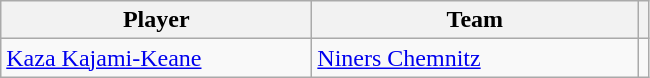<table class="wikitable">
<tr>
<th style="width:200px;">Player</th>
<th style="width:210px;">Team</th>
<th></th>
</tr>
<tr>
<td> <a href='#'>Kaza Kajami-Keane</a></td>
<td> <a href='#'>Niners Chemnitz</a></td>
<td style="text-align:center;"></td>
</tr>
</table>
